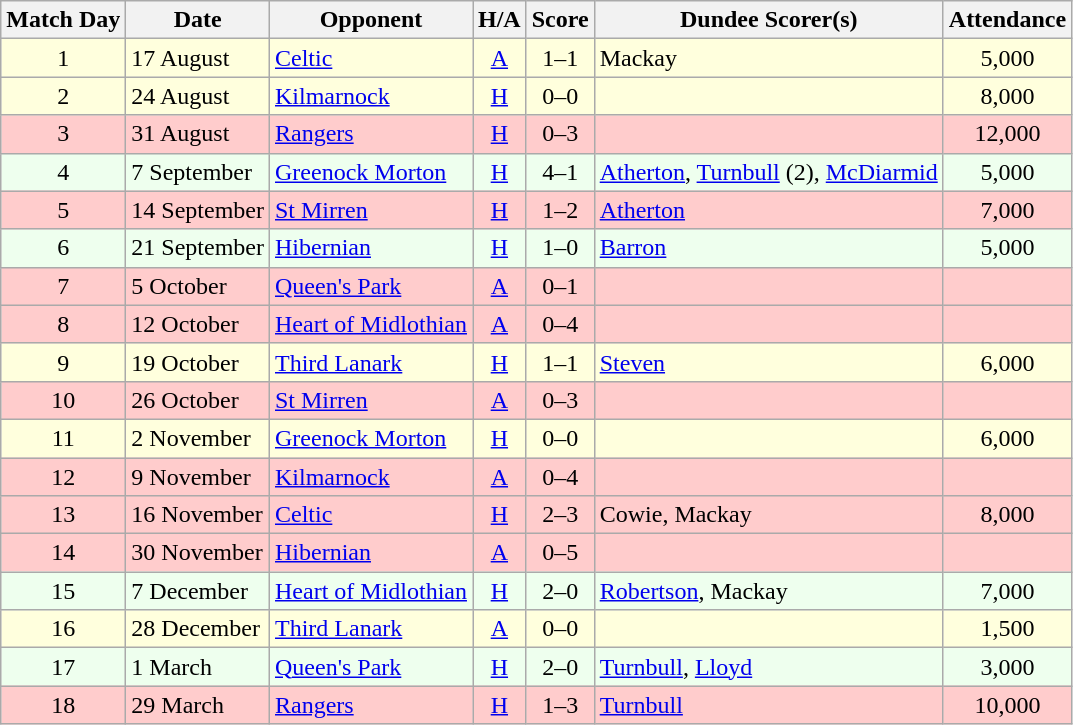<table class="wikitable" style="text-align:center">
<tr>
<th>Match Day</th>
<th>Date</th>
<th>Opponent</th>
<th>H/A</th>
<th>Score</th>
<th>Dundee Scorer(s)</th>
<th>Attendance</th>
</tr>
<tr bgcolor="#FFFFDD">
<td>1</td>
<td align="left">17 August</td>
<td align="left"><a href='#'>Celtic</a></td>
<td><a href='#'>A</a></td>
<td>1–1</td>
<td align="left">Mackay</td>
<td>5,000</td>
</tr>
<tr bgcolor="#FFFFDD">
<td>2</td>
<td align="left">24 August</td>
<td align="left"><a href='#'>Kilmarnock</a></td>
<td><a href='#'>H</a></td>
<td>0–0</td>
<td align="left"></td>
<td>8,000</td>
</tr>
<tr bgcolor="#FFCCCC">
<td>3</td>
<td align="left">31 August</td>
<td align="left"><a href='#'>Rangers</a></td>
<td><a href='#'>H</a></td>
<td>0–3</td>
<td align="left"></td>
<td>12,000</td>
</tr>
<tr bgcolor="#EEFFEE">
<td>4</td>
<td align="left">7 September</td>
<td align="left"><a href='#'>Greenock Morton</a></td>
<td><a href='#'>H</a></td>
<td>4–1</td>
<td align="left"><a href='#'>Atherton</a>, <a href='#'>Turnbull</a> (2), <a href='#'>McDiarmid</a></td>
<td>5,000</td>
</tr>
<tr bgcolor="#FFCCCC">
<td>5</td>
<td align="left">14 September</td>
<td align="left"><a href='#'>St Mirren</a></td>
<td><a href='#'>H</a></td>
<td>1–2</td>
<td align="left"><a href='#'>Atherton</a></td>
<td>7,000</td>
</tr>
<tr bgcolor="#EEFFEE">
<td>6</td>
<td align="left">21 September</td>
<td align="left"><a href='#'>Hibernian</a></td>
<td><a href='#'>H</a></td>
<td>1–0</td>
<td align="left"><a href='#'>Barron</a></td>
<td>5,000</td>
</tr>
<tr bgcolor="#FFCCCC">
<td>7</td>
<td align="left">5 October</td>
<td align="left"><a href='#'>Queen's Park</a></td>
<td><a href='#'>A</a></td>
<td>0–1</td>
<td align="left"></td>
<td></td>
</tr>
<tr bgcolor="#FFCCCC">
<td>8</td>
<td align="left">12 October</td>
<td align="left"><a href='#'>Heart of Midlothian</a></td>
<td><a href='#'>A</a></td>
<td>0–4</td>
<td align="left"></td>
<td></td>
</tr>
<tr bgcolor="#FFFFDD">
<td>9</td>
<td align="left">19 October</td>
<td align="left"><a href='#'>Third Lanark</a></td>
<td><a href='#'>H</a></td>
<td>1–1</td>
<td align="left"><a href='#'>Steven</a></td>
<td>6,000</td>
</tr>
<tr bgcolor="#FFCCCC">
<td>10</td>
<td align="left">26 October</td>
<td align="left"><a href='#'>St Mirren</a></td>
<td><a href='#'>A</a></td>
<td>0–3</td>
<td align="left"></td>
<td></td>
</tr>
<tr bgcolor="#FFFFDD">
<td>11</td>
<td align="left">2 November</td>
<td align="left"><a href='#'>Greenock Morton</a></td>
<td><a href='#'>H</a></td>
<td>0–0</td>
<td align="left"></td>
<td>6,000</td>
</tr>
<tr bgcolor="#FFCCCC">
<td>12</td>
<td align="left">9 November</td>
<td align="left"><a href='#'>Kilmarnock</a></td>
<td><a href='#'>A</a></td>
<td>0–4</td>
<td align="left"></td>
<td></td>
</tr>
<tr bgcolor="#FFCCCC">
<td>13</td>
<td align="left">16 November</td>
<td align="left"><a href='#'>Celtic</a></td>
<td><a href='#'>H</a></td>
<td>2–3</td>
<td align="left">Cowie, Mackay</td>
<td>8,000</td>
</tr>
<tr bgcolor="#FFCCCC">
<td>14</td>
<td align="left">30 November</td>
<td align="left"><a href='#'>Hibernian</a></td>
<td><a href='#'>A</a></td>
<td>0–5</td>
<td align="left"></td>
<td></td>
</tr>
<tr bgcolor="#EEFFEE">
<td>15</td>
<td align="left">7 December</td>
<td align="left"><a href='#'>Heart of Midlothian</a></td>
<td><a href='#'>H</a></td>
<td>2–0</td>
<td align="left"><a href='#'>Robertson</a>, Mackay</td>
<td>7,000</td>
</tr>
<tr bgcolor="#FFFFDD">
<td>16</td>
<td align="left">28 December</td>
<td align="left"><a href='#'>Third Lanark</a></td>
<td><a href='#'>A</a></td>
<td>0–0</td>
<td align="left"></td>
<td>1,500</td>
</tr>
<tr bgcolor="#EEFFEE">
<td>17</td>
<td align="left">1 March</td>
<td align="left"><a href='#'>Queen's Park</a></td>
<td><a href='#'>H</a></td>
<td>2–0</td>
<td align="left"><a href='#'>Turnbull</a>, <a href='#'>Lloyd</a></td>
<td>3,000</td>
</tr>
<tr bgcolor="#FFCCCC">
<td>18</td>
<td align="left">29 March</td>
<td align="left"><a href='#'>Rangers</a></td>
<td><a href='#'>H</a></td>
<td>1–3</td>
<td align="left"><a href='#'>Turnbull</a></td>
<td>10,000</td>
</tr>
</table>
